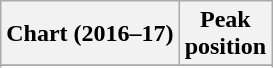<table class="wikitable plainrowheaders sortable" style="text-align:center;">
<tr>
<th scope="col">Chart (2016–17)</th>
<th scope="col">Peak<br>position</th>
</tr>
<tr>
</tr>
<tr>
</tr>
<tr>
</tr>
</table>
